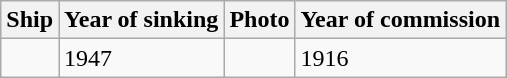<table class="wikitable">
<tr>
<th>Ship</th>
<th>Year of sinking</th>
<th>Photo</th>
<th>Year of commission</th>
</tr>
<tr>
<td></td>
<td>1947</td>
<td></td>
<td>1916</td>
</tr>
</table>
